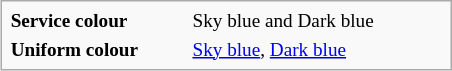<table class="infobox" style="font-size: 80%; text-align: left; width: 23.5em">
<tr>
<td><strong>Service colour</strong></td>
<td>Sky blue and Dark blue<br></td>
</tr>
<tr>
<td><strong>Uniform colour</strong></td>
<td><a href='#'>Sky blue</a>, <a href='#'>Dark blue</a><br></td>
</tr>
</table>
